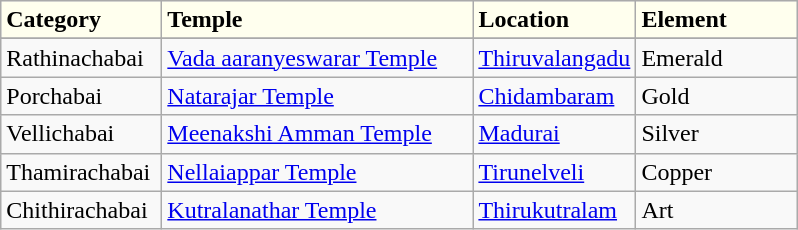<table class="wikitable sortable">
<tr style="background:#ffe;">
<td width="100pt"><strong>Category</strong></td>
<td width="200pt"><strong>Temple</strong></td>
<td width="100pt"><strong>Location</strong></td>
<td width="100pt"><strong>Element</strong></td>
</tr>
<tr align ="center">
</tr>
<tr style="background:#ffe;">
</tr>
<tr>
<td>Rathinachabai</td>
<td><a href='#'>Vada aaranyeswarar Temple</a></td>
<td><a href='#'>Thiruvalangadu</a></td>
<td>Emerald</td>
</tr>
<tr>
<td>Porchabai</td>
<td><a href='#'>Natarajar Temple</a></td>
<td><a href='#'>Chidambaram</a></td>
<td>Gold</td>
</tr>
<tr>
<td>Vellichabai</td>
<td><a href='#'>Meenakshi Amman Temple</a></td>
<td><a href='#'>Madurai</a></td>
<td>Silver</td>
</tr>
<tr>
<td>Thamirachabai</td>
<td><a href='#'>Nellaiappar Temple</a></td>
<td><a href='#'>Tirunelveli</a></td>
<td>Copper</td>
</tr>
<tr>
<td>Chithirachabai</td>
<td><a href='#'>Kutralanathar Temple</a></td>
<td><a href='#'>Thirukutralam</a></td>
<td>Art</td>
</tr>
</table>
